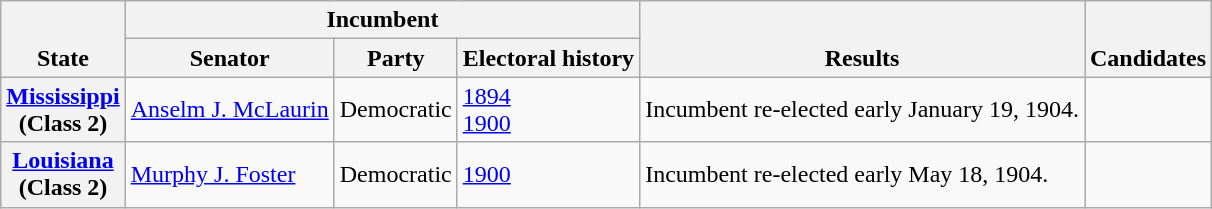<table class=wikitable>
<tr valign=bottom>
<th rowspan=2>State</th>
<th colspan=3>Incumbent</th>
<th rowspan=2>Results</th>
<th rowspan=2>Candidates</th>
</tr>
<tr valign=bottom>
<th>Senator</th>
<th>Party</th>
<th>Electoral history</th>
</tr>
<tr>
<th><a href='#'>Mississippi</a><br>(Class 2)</th>
<td><a href='#'>Anselm J. McLaurin</a></td>
<td>Democratic</td>
<td><a href='#'>1894 </a><br><a href='#'>1900</a></td>
<td>Incumbent re-elected early January 19, 1904.</td>
<td nowrap></td>
</tr>
<tr>
<th><a href='#'>Louisiana</a><br>(Class 2)</th>
<td><a href='#'>Murphy J. Foster</a></td>
<td>Democratic</td>
<td><a href='#'>1900</a></td>
<td>Incumbent re-elected early May 18, 1904.</td>
<td nowrap></td>
</tr>
</table>
